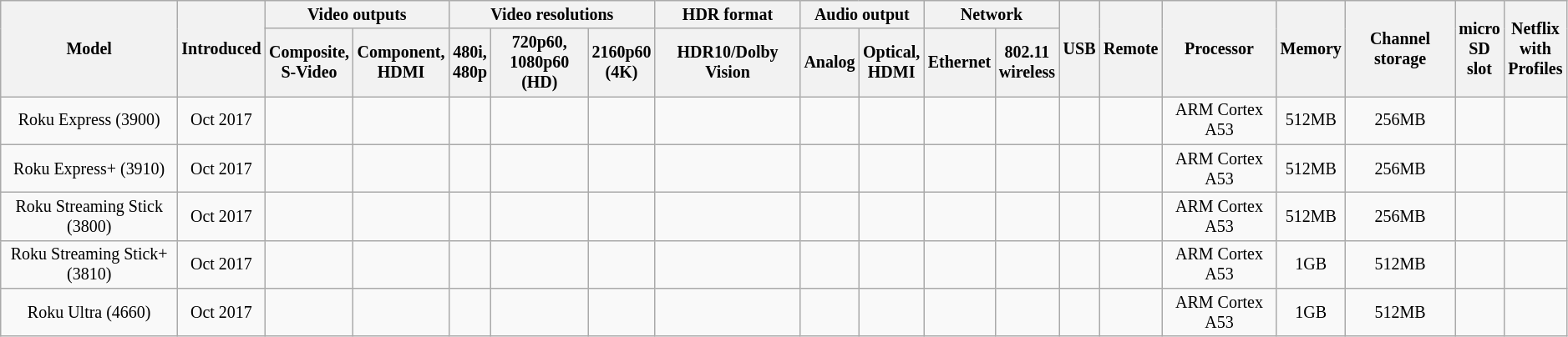<table class="wikitable" style="text-align: center; font-size: smaller;">
<tr>
<th rowspan="2">Model</th>
<th rowspan="2">Introduced</th>
<th colspan="2">Video outputs</th>
<th colspan="3">Video resolutions</th>
<th colspan="1">HDR format</th>
<th colspan="2">Audio output</th>
<th colspan="2">Network</th>
<th rowspan="2">USB</th>
<th rowspan="2">Remote</th>
<th rowspan="2">Processor </th>
<th rowspan="2">Memory</th>
<th rowspan="2">Channel storage </th>
<th rowspan="2">micro <br>SD <br>slot</th>
<th rowspan="2">Netflix <br>with <br>Profiles</th>
</tr>
<tr>
<th>Composite,<br>S-Video</th>
<th>Component,<br>HDMI</th>
<th>480i,<br>480p</th>
<th>720p60,<br>1080p60 (HD)</th>
<th>2160p60<br>(4K)</th>
<th>HDR10/Dolby Vision</th>
<th>Analog</th>
<th>Optical,<br>HDMI</th>
<th>Ethernet</th>
<th>802.11<br>wireless</th>
</tr>
<tr>
<td>Roku Express (3900)</td>
<td>Oct 2017</td>
<td></td>
<td></td>
<td></td>
<td></td>
<td></td>
<td></td>
<td></td>
<td></td>
<td></td>
<td></td>
<td></td>
<td></td>
<td>ARM Cortex A53</td>
<td>512MB</td>
<td>256MB</td>
<td></td>
<td></td>
</tr>
<tr>
<td>Roku Express+ (3910)</td>
<td>Oct 2017</td>
<td></td>
<td></td>
<td></td>
<td></td>
<td></td>
<td></td>
<td></td>
<td></td>
<td></td>
<td></td>
<td></td>
<td></td>
<td>ARM Cortex A53</td>
<td>512MB</td>
<td>256MB</td>
<td></td>
<td></td>
</tr>
<tr>
<td>Roku Streaming Stick (3800)</td>
<td>Oct 2017</td>
<td></td>
<td></td>
<td></td>
<td></td>
<td></td>
<td></td>
<td></td>
<td></td>
<td></td>
<td></td>
<td></td>
<td></td>
<td>ARM Cortex A53</td>
<td>512MB</td>
<td>256MB</td>
<td></td>
<td></td>
</tr>
<tr>
<td>Roku Streaming Stick+ (3810)</td>
<td>Oct 2017</td>
<td></td>
<td></td>
<td></td>
<td></td>
<td></td>
<td></td>
<td></td>
<td></td>
<td></td>
<td></td>
<td></td>
<td></td>
<td>ARM Cortex A53</td>
<td>1GB</td>
<td>512MB</td>
<td></td>
<td></td>
</tr>
<tr>
<td>Roku Ultra (4660)</td>
<td>Oct 2017</td>
<td></td>
<td></td>
<td></td>
<td></td>
<td></td>
<td></td>
<td></td>
<td></td>
<td></td>
<td></td>
<td></td>
<td></td>
<td>ARM Cortex A53</td>
<td>1GB</td>
<td>512MB</td>
<td></td>
<td></td>
</tr>
</table>
